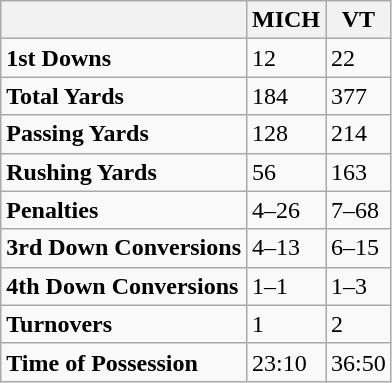<table class="wikitable">
<tr>
<th></th>
<th>MICH</th>
<th>VT</th>
</tr>
<tr>
<td><strong>1st Downs</strong></td>
<td>12</td>
<td>22</td>
</tr>
<tr>
<td><strong>Total Yards</strong></td>
<td>184</td>
<td>377</td>
</tr>
<tr>
<td><strong>Passing Yards</strong></td>
<td>128</td>
<td>214</td>
</tr>
<tr>
<td><strong>Rushing Yards</strong></td>
<td>56</td>
<td>163</td>
</tr>
<tr>
<td><strong>Penalties</strong></td>
<td>4–26</td>
<td>7–68</td>
</tr>
<tr>
<td><strong>3rd Down Conversions</strong></td>
<td>4–13</td>
<td>6–15</td>
</tr>
<tr>
<td><strong>4th Down Conversions</strong></td>
<td>1–1</td>
<td>1–3</td>
</tr>
<tr>
<td><strong>Turnovers</strong></td>
<td>1</td>
<td>2</td>
</tr>
<tr>
<td><strong>Time of Possession</strong></td>
<td>23:10</td>
<td>36:50</td>
</tr>
</table>
